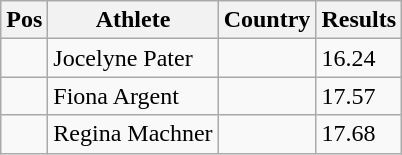<table class="wikitable">
<tr>
<th>Pos</th>
<th>Athlete</th>
<th>Country</th>
<th>Results</th>
</tr>
<tr>
<td align="center"></td>
<td>Jocelyne Pater</td>
<td></td>
<td>16.24</td>
</tr>
<tr>
<td align="center"></td>
<td>Fiona Argent</td>
<td></td>
<td>17.57</td>
</tr>
<tr>
<td align="center"></td>
<td>Regina Machner</td>
<td></td>
<td>17.68</td>
</tr>
</table>
